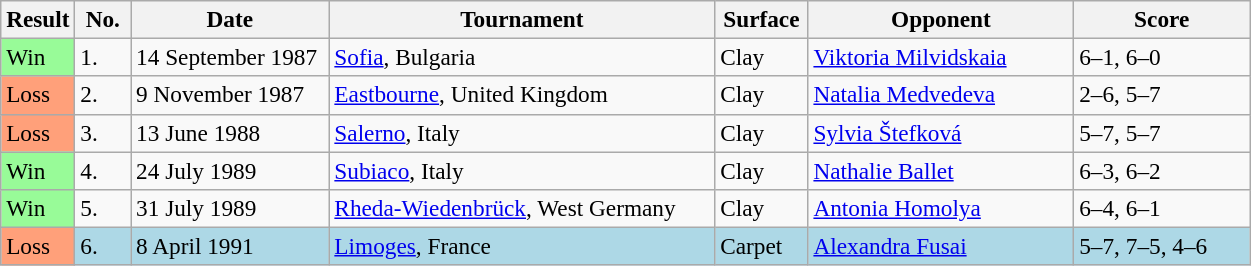<table class="sortable wikitable" style="font-size:97%;">
<tr>
<th width=40>Result</th>
<th width=30>No.</th>
<th width=125>Date</th>
<th width=250>Tournament</th>
<th width=55>Surface</th>
<th width=170>Opponent</th>
<th width=110>Score</th>
</tr>
<tr>
<td style="background:#98fb98;">Win</td>
<td>1.</td>
<td>14 September 1987</td>
<td><a href='#'>Sofia</a>, Bulgaria</td>
<td>Clay</td>
<td> <a href='#'>Viktoria Milvidskaia</a></td>
<td>6–1, 6–0</td>
</tr>
<tr>
<td style="background:#ffa07a;">Loss</td>
<td>2.</td>
<td>9 November 1987</td>
<td><a href='#'>Eastbourne</a>, United Kingdom</td>
<td>Clay</td>
<td> <a href='#'>Natalia Medvedeva</a></td>
<td>2–6, 5–7</td>
</tr>
<tr>
<td style="background:#ffa07a;">Loss</td>
<td>3.</td>
<td>13 June 1988</td>
<td><a href='#'>Salerno</a>, Italy</td>
<td>Clay</td>
<td> <a href='#'>Sylvia Štefková</a></td>
<td>5–7, 5–7</td>
</tr>
<tr>
<td style="background:#98fb98;">Win</td>
<td>4.</td>
<td>24 July 1989</td>
<td><a href='#'>Subiaco</a>, Italy</td>
<td>Clay</td>
<td> <a href='#'>Nathalie Ballet</a></td>
<td>6–3, 6–2</td>
</tr>
<tr>
<td style="background:#98fb98;">Win</td>
<td>5.</td>
<td>31 July 1989</td>
<td><a href='#'>Rheda-Wiedenbrück</a>, West Germany</td>
<td>Clay</td>
<td> <a href='#'>Antonia Homolya</a></td>
<td>6–4, 6–1</td>
</tr>
<tr style="background:lightblue;">
<td style="background:#ffa07a;">Loss</td>
<td>6.</td>
<td>8 April 1991</td>
<td><a href='#'>Limoges</a>, France</td>
<td>Carpet</td>
<td> <a href='#'>Alexandra Fusai</a></td>
<td>5–7, 7–5, 4–6</td>
</tr>
</table>
